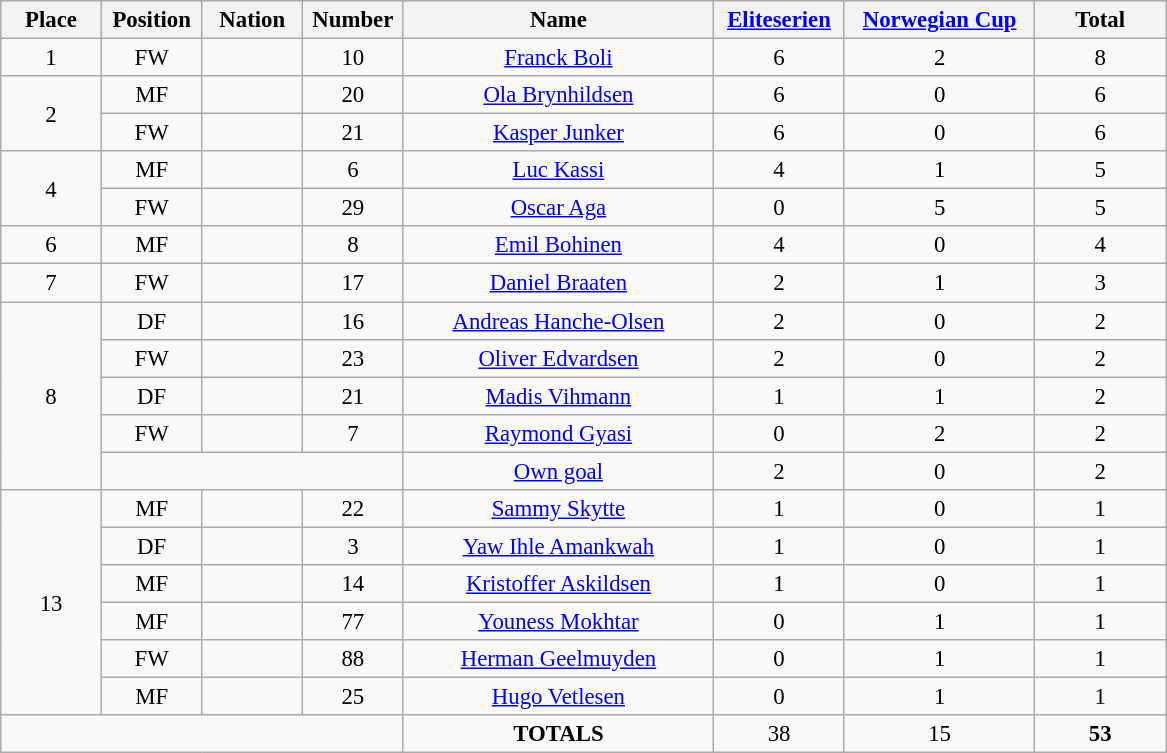<table class="wikitable" style="font-size: 95%; text-align: center;">
<tr>
<th width=60>Place</th>
<th width=60>Position</th>
<th width=60>Nation</th>
<th width=60>Number</th>
<th width=200>Name</th>
<th width=80><a href='#'>Eliteserien</a></th>
<th width=120><a href='#'>Norwegian Cup</a></th>
<th width=80><strong>Total</strong></th>
</tr>
<tr>
<td>1</td>
<td>FW</td>
<td></td>
<td>10</td>
<td><a href='#'>Franck Boli</a></td>
<td>6</td>
<td>2</td>
<td>8</td>
</tr>
<tr>
<td rowspan="2">2</td>
<td>MF</td>
<td></td>
<td>20</td>
<td><a href='#'>Ola Brynhildsen</a></td>
<td>6</td>
<td>0</td>
<td>6</td>
</tr>
<tr>
<td>FW</td>
<td></td>
<td>21</td>
<td><a href='#'>Kasper Junker</a></td>
<td>6</td>
<td>0</td>
<td>6</td>
</tr>
<tr>
<td rowspan="2">4</td>
<td>MF</td>
<td></td>
<td>6</td>
<td><a href='#'>Luc Kassi</a></td>
<td>4</td>
<td>1</td>
<td>5</td>
</tr>
<tr>
<td>FW</td>
<td></td>
<td>29</td>
<td><a href='#'>Oscar Aga</a></td>
<td>0</td>
<td>5</td>
<td>5</td>
</tr>
<tr>
<td>6</td>
<td>MF</td>
<td></td>
<td>8</td>
<td><a href='#'>Emil Bohinen</a></td>
<td>4</td>
<td>0</td>
<td>4</td>
</tr>
<tr>
<td>7</td>
<td>FW</td>
<td></td>
<td>17</td>
<td><a href='#'>Daniel Braaten</a></td>
<td>2</td>
<td>1</td>
<td>3</td>
</tr>
<tr>
<td rowspan="5">8</td>
<td>DF</td>
<td></td>
<td>16</td>
<td><a href='#'>Andreas Hanche-Olsen</a></td>
<td>2</td>
<td>0</td>
<td>2</td>
</tr>
<tr>
<td>FW</td>
<td></td>
<td>23</td>
<td><a href='#'>Oliver Edvardsen</a></td>
<td>2</td>
<td>0</td>
<td>2</td>
</tr>
<tr>
<td>DF</td>
<td></td>
<td>21</td>
<td><a href='#'>Madis Vihmann</a></td>
<td>1</td>
<td>1</td>
<td>2</td>
</tr>
<tr>
<td>FW</td>
<td></td>
<td>7</td>
<td><a href='#'>Raymond Gyasi</a></td>
<td>0</td>
<td>2</td>
<td>2</td>
</tr>
<tr>
<td colspan="3"></td>
<td><a href='#'>Own goal</a></td>
<td>2</td>
<td>0</td>
<td>2</td>
</tr>
<tr>
<td rowspan="6">13</td>
<td>MF</td>
<td></td>
<td>22</td>
<td><a href='#'>Sammy Skytte</a></td>
<td>1</td>
<td>0</td>
<td>1</td>
</tr>
<tr>
<td>DF</td>
<td></td>
<td>3</td>
<td><a href='#'>Yaw Ihle Amankwah</a></td>
<td>1</td>
<td>0</td>
<td>1</td>
</tr>
<tr>
<td>MF</td>
<td></td>
<td>14</td>
<td><a href='#'>Kristoffer Askildsen</a></td>
<td>1</td>
<td>0</td>
<td>1</td>
</tr>
<tr>
<td>MF</td>
<td></td>
<td>77</td>
<td><a href='#'>Youness Mokhtar</a></td>
<td>0</td>
<td>1</td>
<td>1</td>
</tr>
<tr>
<td>FW</td>
<td></td>
<td>88</td>
<td><a href='#'>Herman Geelmuyden</a></td>
<td>0</td>
<td>1</td>
<td>1</td>
</tr>
<tr>
<td>MF</td>
<td></td>
<td>25</td>
<td><a href='#'>Hugo Vetlesen</a></td>
<td>0</td>
<td>1</td>
<td>1</td>
</tr>
<tr>
<td colspan="4"></td>
<td><strong>TOTALS</strong></td>
<td>38</td>
<td>15</td>
<td><strong>53</strong></td>
</tr>
</table>
